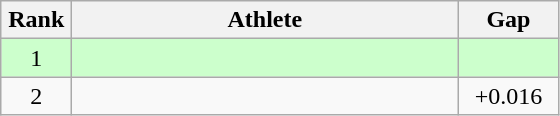<table class=wikitable style="text-align:center">
<tr>
<th width=40>Rank</th>
<th width=250>Athlete</th>
<th width=60>Gap</th>
</tr>
<tr bgcolor="ccffcc">
<td>1</td>
<td align=left></td>
<td></td>
</tr>
<tr>
<td>2</td>
<td align=left></td>
<td>+0.016</td>
</tr>
</table>
